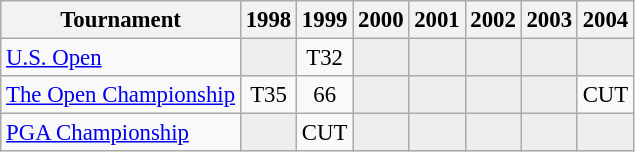<table class="wikitable" style="font-size:95%;text-align:center;">
<tr>
<th>Tournament</th>
<th>1998</th>
<th>1999</th>
<th>2000</th>
<th>2001</th>
<th>2002</th>
<th>2003</th>
<th>2004</th>
</tr>
<tr>
<td align=left><a href='#'>U.S. Open</a></td>
<td style="background:#eeeeee;"></td>
<td>T32</td>
<td style="background:#eeeeee;"></td>
<td style="background:#eeeeee;"></td>
<td style="background:#eeeeee;"></td>
<td style="background:#eeeeee;"></td>
<td style="background:#eeeeee;"></td>
</tr>
<tr>
<td align=left><a href='#'>The Open Championship</a></td>
<td>T35</td>
<td>66</td>
<td style="background:#eeeeee;"></td>
<td style="background:#eeeeee;"></td>
<td style="background:#eeeeee;"></td>
<td style="background:#eeeeee;"></td>
<td>CUT</td>
</tr>
<tr>
<td align=left><a href='#'>PGA Championship</a></td>
<td style="background:#eeeeee;"></td>
<td>CUT</td>
<td style="background:#eeeeee;"></td>
<td style="background:#eeeeee;"></td>
<td style="background:#eeeeee;"></td>
<td style="background:#eeeeee;"></td>
<td style="background:#eeeeee;"></td>
</tr>
</table>
